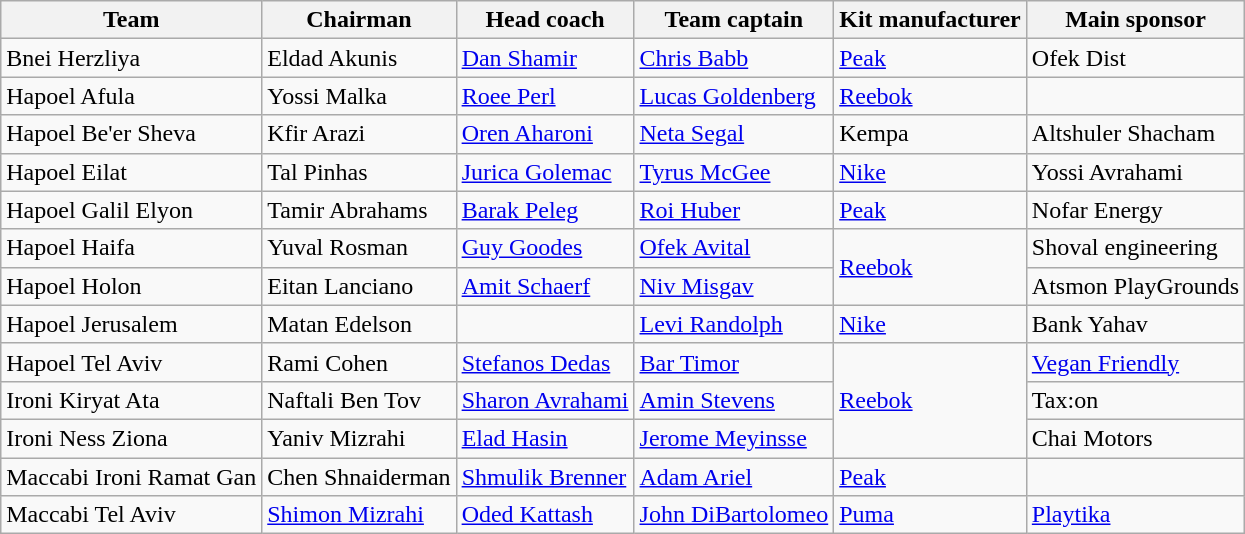<table class="wikitable sortable" style="text-align: left;">
<tr>
<th>Team</th>
<th>Chairman</th>
<th>Head coach</th>
<th>Team captain</th>
<th>Kit manufacturer</th>
<th>Main sponsor</th>
</tr>
<tr>
<td>Bnei Herzliya</td>
<td> Eldad Akunis</td>
<td> <a href='#'>Dan Shamir</a></td>
<td> <a href='#'>Chris Babb</a></td>
<td><a href='#'>Peak</a></td>
<td>Ofek Dist</td>
</tr>
<tr>
<td>Hapoel Afula</td>
<td> Yossi Malka</td>
<td> <a href='#'>Roee Perl</a></td>
<td> <a href='#'>Lucas Goldenberg</a></td>
<td><a href='#'>Reebok</a></td>
<td></td>
</tr>
<tr>
<td>Hapoel Be'er Sheva</td>
<td> Kfir Arazi</td>
<td> <a href='#'>Oren Aharoni</a></td>
<td> <a href='#'>Neta Segal</a></td>
<td>Kempa</td>
<td>Altshuler Shacham</td>
</tr>
<tr>
<td>Hapoel Eilat</td>
<td> Tal Pinhas</td>
<td> <a href='#'>Jurica Golemac</a></td>
<td> <a href='#'>Tyrus McGee</a></td>
<td><a href='#'>Nike</a></td>
<td>Yossi Avrahami</td>
</tr>
<tr>
<td>Hapoel Galil Elyon</td>
<td> Tamir Abrahams</td>
<td> <a href='#'>Barak Peleg</a></td>
<td> <a href='#'>Roi Huber</a></td>
<td><a href='#'>Peak</a></td>
<td>Nofar Energy</td>
</tr>
<tr>
<td>Hapoel Haifa</td>
<td> Yuval Rosman</td>
<td> <a href='#'>Guy Goodes</a></td>
<td> <a href='#'>Ofek Avital</a></td>
<td rowspan="2"><a href='#'>Reebok</a></td>
<td>Shoval engineering</td>
</tr>
<tr>
<td>Hapoel Holon</td>
<td> Eitan Lanciano</td>
<td> <a href='#'>Amit Schaerf</a></td>
<td> <a href='#'>Niv Misgav</a></td>
<td>Atsmon PlayGrounds</td>
</tr>
<tr>
<td>Hapoel Jerusalem</td>
<td> Matan Edelson</td>
<td></td>
<td> <a href='#'>Levi Randolph</a></td>
<td><a href='#'>Nike</a></td>
<td>Bank Yahav</td>
</tr>
<tr>
<td>Hapoel Tel Aviv</td>
<td> Rami Cohen</td>
<td> <a href='#'>Stefanos Dedas</a></td>
<td> <a href='#'>Bar Timor</a></td>
<td rowspan="3"><a href='#'>Reebok</a></td>
<td><a href='#'>Vegan Friendly</a></td>
</tr>
<tr>
<td>Ironi Kiryat Ata</td>
<td> Naftali Ben Tov</td>
<td> <a href='#'>Sharon Avrahami</a></td>
<td> <a href='#'>Amin Stevens</a></td>
<td>Tax:on</td>
</tr>
<tr>
<td>Ironi Ness Ziona</td>
<td> Yaniv Mizrahi</td>
<td> <a href='#'>Elad Hasin</a></td>
<td> <a href='#'>Jerome Meyinsse</a></td>
<td>Chai Motors</td>
</tr>
<tr>
<td>Maccabi Ironi Ramat Gan</td>
<td> Chen Shnaiderman</td>
<td> <a href='#'>Shmulik Brenner</a></td>
<td> <a href='#'>Adam Ariel</a></td>
<td><a href='#'>Peak</a></td>
<td></td>
</tr>
<tr>
<td>Maccabi Tel Aviv</td>
<td> <a href='#'>Shimon Mizrahi</a></td>
<td> <a href='#'>Oded Kattash</a></td>
<td> <a href='#'>John DiBartolomeo</a></td>
<td><a href='#'>Puma</a></td>
<td><a href='#'>Playtika</a></td>
</tr>
</table>
